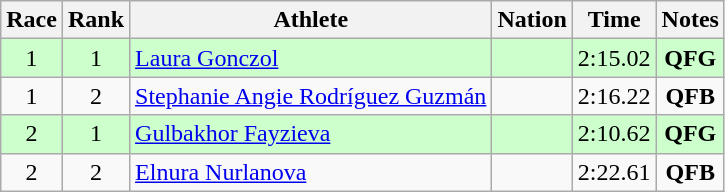<table class="wikitable sortable" style="text-align:center;">
<tr>
<th>Race</th>
<th>Rank</th>
<th>Athlete</th>
<th>Nation</th>
<th>Time</th>
<th>Notes</th>
</tr>
<tr bgcolor=ccffcc>
<td>1</td>
<td>1</td>
<td align=left><a href='#'>Laura Gonczol</a></td>
<td align=left></td>
<td>2:15.02</td>
<td><strong>QFG</strong></td>
</tr>
<tr>
<td>1</td>
<td>2</td>
<td align=left><a href='#'>Stephanie Angie Rodríguez Guzmán</a></td>
<td align=left></td>
<td>2:16.22</td>
<td><strong>QFB</strong></td>
</tr>
<tr bgcolor=ccffcc>
<td>2</td>
<td>1</td>
<td align=left><a href='#'>Gulbakhor Fayzieva</a></td>
<td align=left></td>
<td>2:10.62</td>
<td><strong>QFG</strong></td>
</tr>
<tr>
<td>2</td>
<td>2</td>
<td align=left><a href='#'>Elnura Nurlanova</a></td>
<td align=left></td>
<td>2:22.61</td>
<td><strong>QFB</strong></td>
</tr>
</table>
